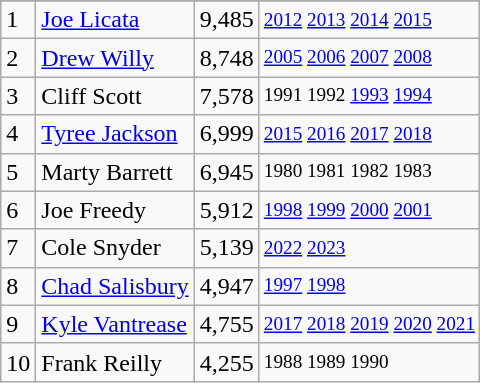<table class="wikitable">
<tr>
</tr>
<tr>
<td>1</td>
<td><a href='#'>Joe Licata</a></td>
<td>9,485</td>
<td style="font-size:80%;"><a href='#'>2012</a> <a href='#'>2013</a> <a href='#'>2014</a> <a href='#'>2015</a></td>
</tr>
<tr>
<td>2</td>
<td><a href='#'>Drew Willy</a></td>
<td>8,748</td>
<td style="font-size:80%;"><a href='#'>2005</a> <a href='#'>2006</a> <a href='#'>2007</a> <a href='#'>2008</a></td>
</tr>
<tr>
<td>3</td>
<td>Cliff Scott</td>
<td>7,578</td>
<td style="font-size:80%;">1991 1992 <a href='#'>1993</a> <a href='#'>1994</a></td>
</tr>
<tr>
<td>4</td>
<td><a href='#'>Tyree Jackson</a></td>
<td>6,999</td>
<td style="font-size:80%;"><a href='#'>2015</a> <a href='#'>2016</a> <a href='#'>2017</a> <a href='#'>2018</a></td>
</tr>
<tr>
<td>5</td>
<td>Marty Barrett</td>
<td>6,945</td>
<td style="font-size:80%;">1980 1981 1982 1983</td>
</tr>
<tr>
<td>6</td>
<td>Joe Freedy</td>
<td>5,912</td>
<td style="font-size:80%;"><a href='#'>1998</a> <a href='#'>1999</a> <a href='#'>2000</a> <a href='#'>2001</a></td>
</tr>
<tr>
<td>7</td>
<td>Cole Snyder</td>
<td>5,139</td>
<td style="font-size:80%;"><a href='#'>2022</a> <a href='#'>2023</a></td>
</tr>
<tr>
<td>8</td>
<td><a href='#'>Chad Salisbury</a></td>
<td>4,947</td>
<td style="font-size:80%;"><a href='#'>1997</a> <a href='#'>1998</a></td>
</tr>
<tr>
<td>9</td>
<td><a href='#'>Kyle Vantrease</a></td>
<td>4,755</td>
<td style="font-size:80%;"><a href='#'>2017</a> <a href='#'>2018</a> <a href='#'>2019</a> <a href='#'>2020</a> <a href='#'>2021</a></td>
</tr>
<tr>
<td>10</td>
<td>Frank Reilly</td>
<td>4,255</td>
<td style="font-size:80%;">1988 1989 1990</td>
</tr>
</table>
